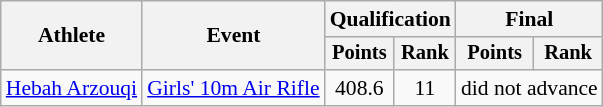<table class="wikitable" style="font-size:90%;">
<tr>
<th rowspan=2>Athlete</th>
<th rowspan=2>Event</th>
<th colspan=2>Qualification</th>
<th colspan=2>Final</th>
</tr>
<tr style="font-size:95%">
<th>Points</th>
<th>Rank</th>
<th>Points</th>
<th>Rank</th>
</tr>
<tr align=center>
<td align=left><a href='#'>Hebah Arzouqi</a></td>
<td align=left><a href='#'>Girls' 10m Air Rifle</a></td>
<td>408.6</td>
<td>11</td>
<td colspan=2>did not advance</td>
</tr>
</table>
